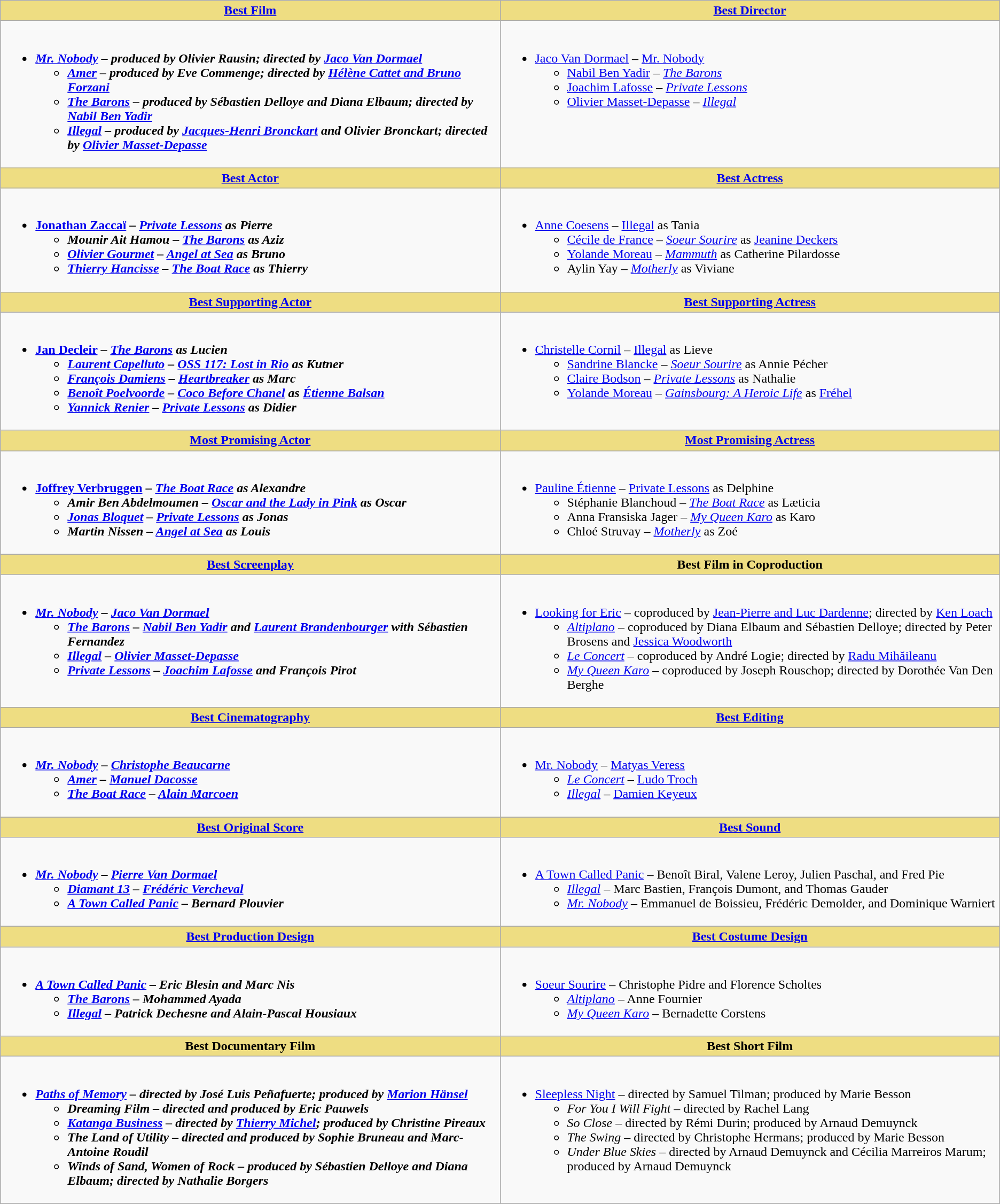<table class=wikitable>
<tr>
<th style="background:#EEDD82; width:50%"><a href='#'>Best Film</a></th>
<th style="background:#EEDD82; width:50%"><a href='#'>Best Director</a></th>
</tr>
<tr>
<td valign="top"><br><ul><li><strong><em><a href='#'>Mr. Nobody</a><em> – produced by Olivier Rausin; directed by <a href='#'>Jaco Van Dormael</a><strong><ul><li></em><a href='#'>Amer</a><em> – produced by Eve Commenge; directed by <a href='#'>Hélène Cattet and Bruno Forzani</a></li><li></em><a href='#'>The Barons</a><em> – produced by Sébastien Delloye and Diana Elbaum; directed by <a href='#'>Nabil Ben Yadir</a></li><li></em><a href='#'>Illegal</a><em> – produced by <a href='#'>Jacques-Henri Bronckart</a> and Olivier Bronckart; directed by <a href='#'>Olivier Masset-Depasse</a></li></ul></li></ul></td>
<td valign="top"><br><ul><li></strong><a href='#'>Jaco Van Dormael</a> – </em><a href='#'>Mr. Nobody</a></em></strong><ul><li><a href='#'>Nabil Ben Yadir</a> – <em><a href='#'>The Barons</a></em></li><li><a href='#'>Joachim Lafosse</a> – <em><a href='#'>Private Lessons</a></em></li><li><a href='#'>Olivier Masset-Depasse</a> – <em><a href='#'>Illegal</a></em></li></ul></li></ul></td>
</tr>
<tr>
<th style="background:#EEDD82; width:50%"><a href='#'>Best Actor</a></th>
<th style="background:#EEDD82; width:50%"><a href='#'>Best Actress</a></th>
</tr>
<tr>
<td valign="top"><br><ul><li><strong><a href='#'>Jonathan Zaccaï</a> – <em><a href='#'>Private Lessons</a><strong><em> as Pierre<ul><li>Mounir Ait Hamou – </em><a href='#'>The Barons</a><em> as Aziz</li><li><a href='#'>Olivier Gourmet</a> – </em><a href='#'>Angel at Sea</a><em> as Bruno</li><li><a href='#'>Thierry Hancisse</a> – </em><a href='#'>The Boat Race</a><em> as Thierry</li></ul></li></ul></td>
<td valign="top"><br><ul><li></strong><a href='#'>Anne Coesens</a> – </em><a href='#'>Illegal</a></em></strong> as Tania<ul><li><a href='#'>Cécile de France</a> – <em><a href='#'>Soeur Sourire</a></em> as <a href='#'>Jeanine Deckers</a></li><li><a href='#'>Yolande Moreau</a> – <em><a href='#'>Mammuth</a></em> as Catherine Pilardosse</li><li>Aylin Yay – <em><a href='#'>Motherly</a></em> as Viviane</li></ul></li></ul></td>
</tr>
<tr>
<th style="background:#EEDD82; width:50%"><a href='#'>Best Supporting Actor</a></th>
<th style="background:#EEDD82; width:50%"><a href='#'>Best Supporting Actress</a></th>
</tr>
<tr>
<td valign="top"><br><ul><li><strong><a href='#'>Jan Decleir</a> – <em><a href='#'>The Barons</a><strong><em> as Lucien<ul><li><a href='#'>Laurent Capelluto</a> – </em><a href='#'>OSS 117: Lost in Rio</a><em> as Kutner</li><li><a href='#'>François Damiens</a> – </em><a href='#'>Heartbreaker</a><em> as Marc</li><li><a href='#'>Benoît Poelvoorde</a> – </em><a href='#'>Coco Before Chanel</a><em> as <a href='#'>Étienne Balsan</a></li><li><a href='#'>Yannick Renier</a> – </em><a href='#'>Private Lessons</a><em> as Didier</li></ul></li></ul></td>
<td valign="top"><br><ul><li></strong><a href='#'>Christelle Cornil</a> – </em><a href='#'>Illegal</a></em></strong> as Lieve<ul><li><a href='#'>Sandrine Blancke</a> – <em><a href='#'>Soeur Sourire</a></em> as Annie Pécher</li><li><a href='#'>Claire Bodson</a> – <em><a href='#'>Private Lessons</a></em> as Nathalie</li><li><a href='#'>Yolande Moreau</a> – <em><a href='#'>Gainsbourg: A Heroic Life</a></em> as <a href='#'>Fréhel</a></li></ul></li></ul></td>
</tr>
<tr>
<th style="background:#EEDD82; width:50%"><a href='#'>Most Promising Actor</a></th>
<th style="background:#EEDD82; width:50%"><a href='#'>Most Promising Actress</a></th>
</tr>
<tr>
<td valign="top"><br><ul><li><strong><a href='#'>Joffrey Verbruggen</a> – <em><a href='#'>The Boat Race</a><strong><em> as Alexandre<ul><li>Amir Ben Abdelmoumen – </em><a href='#'>Oscar and the Lady in Pink</a><em> as Oscar</li><li><a href='#'>Jonas Bloquet</a> – </em><a href='#'>Private Lessons</a><em> as Jonas</li><li>Martin Nissen – </em><a href='#'>Angel at Sea</a><em> as Louis</li></ul></li></ul></td>
<td valign="top"><br><ul><li></strong><a href='#'>Pauline Étienne</a> – </em><a href='#'>Private Lessons</a></em></strong> as Delphine<ul><li>Stéphanie Blanchoud – <em><a href='#'>The Boat Race</a></em> as Læticia</li><li>Anna Fransiska Jager – <em><a href='#'>My Queen Karo</a></em> as Karo</li><li>Chloé Struvay – <em><a href='#'>Motherly</a></em> as Zoé</li></ul></li></ul></td>
</tr>
<tr>
<th style="background:#EEDD82; width:50%"><a href='#'>Best Screenplay</a></th>
<th style="background:#EEDD82; width:50%">Best Film in Coproduction</th>
</tr>
<tr>
<td valign="top"><br><ul><li><strong><em><a href='#'>Mr. Nobody</a><em> – <a href='#'>Jaco Van Dormael</a><strong><ul><li></em><a href='#'>The Barons</a><em> – <a href='#'>Nabil Ben Yadir</a> and <a href='#'>Laurent Brandenbourger</a> with Sébastien Fernandez</li><li></em><a href='#'>Illegal</a><em> – <a href='#'>Olivier Masset-Depasse</a></li><li></em><a href='#'>Private Lessons</a><em> – <a href='#'>Joachim Lafosse</a> and François Pirot</li></ul></li></ul></td>
<td valign="top"><br><ul><li></em></strong><a href='#'>Looking for Eric</a></em> – coproduced by <a href='#'>Jean-Pierre and Luc Dardenne</a>; directed by <a href='#'>Ken Loach</a></strong><ul><li><em><a href='#'>Altiplano</a></em> – coproduced by Diana Elbaum and Sébastien Delloye; directed by Peter Brosens and <a href='#'>Jessica Woodworth</a></li><li><em><a href='#'>Le Concert</a></em> – coproduced by André Logie; directed by <a href='#'>Radu Mihăileanu</a></li><li><em><a href='#'>My Queen Karo</a></em> – coproduced by Joseph Rouschop; directed by Dorothée Van Den Berghe</li></ul></li></ul></td>
</tr>
<tr>
<th style="background:#EEDD82; width:50%"><a href='#'>Best Cinematography</a></th>
<th style="background:#EEDD82; width:50%"><a href='#'>Best Editing</a></th>
</tr>
<tr>
<td valign="top"><br><ul><li><strong><em><a href='#'>Mr. Nobody</a><em> – <a href='#'>Christophe Beaucarne</a><strong><ul><li></em><a href='#'>Amer</a><em> – <a href='#'>Manuel Dacosse</a></li><li></em><a href='#'>The Boat Race</a><em> – <a href='#'>Alain Marcoen</a></li></ul></li></ul></td>
<td valign="top"><br><ul><li></em></strong><a href='#'>Mr. Nobody</a></em> – <a href='#'>Matyas Veress</a></strong><ul><li><em><a href='#'>Le Concert</a></em> – <a href='#'>Ludo Troch</a></li><li><em><a href='#'>Illegal</a></em> – <a href='#'>Damien Keyeux</a></li></ul></li></ul></td>
</tr>
<tr>
<th style="background:#EEDD82; width:50%"><a href='#'>Best Original Score</a></th>
<th style="background:#EEDD82; width:50%"><a href='#'>Best Sound</a></th>
</tr>
<tr>
<td valign="top"><br><ul><li><strong><em><a href='#'>Mr. Nobody</a><em> – <a href='#'>Pierre Van Dormael</a><strong><ul><li></em><a href='#'>Diamant 13</a><em> – <a href='#'>Frédéric Vercheval</a></li><li></em><a href='#'>A Town Called Panic</a><em> – Bernard Plouvier</li></ul></li></ul></td>
<td valign="top"><br><ul><li></em></strong><a href='#'>A Town Called Panic</a></em> – Benoît Biral, Valene Leroy, Julien Paschal, and Fred Pie</strong><ul><li><em><a href='#'>Illegal</a></em> – Marc Bastien, François Dumont, and Thomas Gauder</li><li><em><a href='#'>Mr. Nobody</a></em> – Emmanuel de Boissieu, Frédéric Demolder, and Dominique Warniert</li></ul></li></ul></td>
</tr>
<tr>
<th style="background:#EEDD82; width:50%"><a href='#'>Best Production Design</a></th>
<th style="background:#EEDD82; width:50%"><a href='#'>Best Costume Design</a></th>
</tr>
<tr>
<td valign="top"><br><ul><li><strong><em><a href='#'>A Town Called Panic</a><em> – Eric Blesin and Marc Nis<strong><ul><li></em><a href='#'>The Barons</a><em> – Mohammed Ayada</li><li></em><a href='#'>Illegal</a><em> – Patrick Dechesne and Alain-Pascal Housiaux</li></ul></li></ul></td>
<td valign="top"><br><ul><li></em></strong><a href='#'>Soeur Sourire</a></em> – Christophe Pidre and Florence Scholtes</strong><ul><li><em><a href='#'>Altiplano</a></em> – Anne Fournier</li><li><em><a href='#'>My Queen Karo</a></em> – Bernadette Corstens</li></ul></li></ul></td>
</tr>
<tr>
<th style="background:#EEDD82; width:50%">Best Documentary Film</th>
<th style="background:#EEDD82; width:50%">Best Short Film</th>
</tr>
<tr>
<td valign="top"><br><ul><li><strong><em><a href='#'>Paths of Memory</a><em> – directed by José Luis Peñafuerte; produced by <a href='#'>Marion Hänsel</a><strong><ul><li></em>Dreaming Film<em> – directed and produced by Eric Pauwels</li><li></em><a href='#'>Katanga Business</a><em> – directed by <a href='#'>Thierry Michel</a>; produced by Christine Pireaux</li><li></em>The Land of Utility<em> – directed and produced by Sophie Bruneau and Marc-Antoine Roudil</li><li></em>Winds of Sand, Women of Rock<em> – produced by Sébastien Delloye and Diana Elbaum; directed by Nathalie Borgers</li></ul></li></ul></td>
<td valign="top"><br><ul><li></em></strong><a href='#'>Sleepless Night</a></em> – directed by Samuel Tilman; produced by Marie Besson</strong><ul><li><em>For You I Will Fight</em> – directed by Rachel Lang</li><li><em>So Close</em> – directed by Rémi Durin; produced by Arnaud Demuynck</li><li><em>The Swing</em> – directed by Christophe Hermans; produced by Marie Besson</li><li><em>Under Blue Skies</em> – directed by Arnaud Demuynck and Cécilia Marreiros Marum; produced by Arnaud Demuynck</li></ul></li></ul></td>
</tr>
</table>
